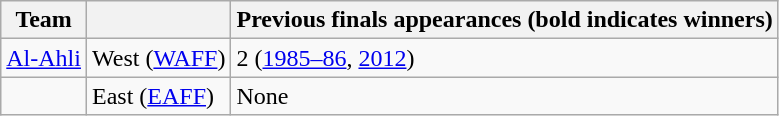<table class="wikitable">
<tr>
<th>Team</th>
<th></th>
<th>Previous finals appearances (bold indicates winners)</th>
</tr>
<tr>
<td> <a href='#'>Al-Ahli</a></td>
<td>West (<a href='#'>WAFF</a>)</td>
<td>2 (<a href='#'>1985–86</a>, <a href='#'>2012</a>)</td>
</tr>
<tr>
<td></td>
<td>East (<a href='#'>EAFF</a>)</td>
<td>None</td>
</tr>
</table>
